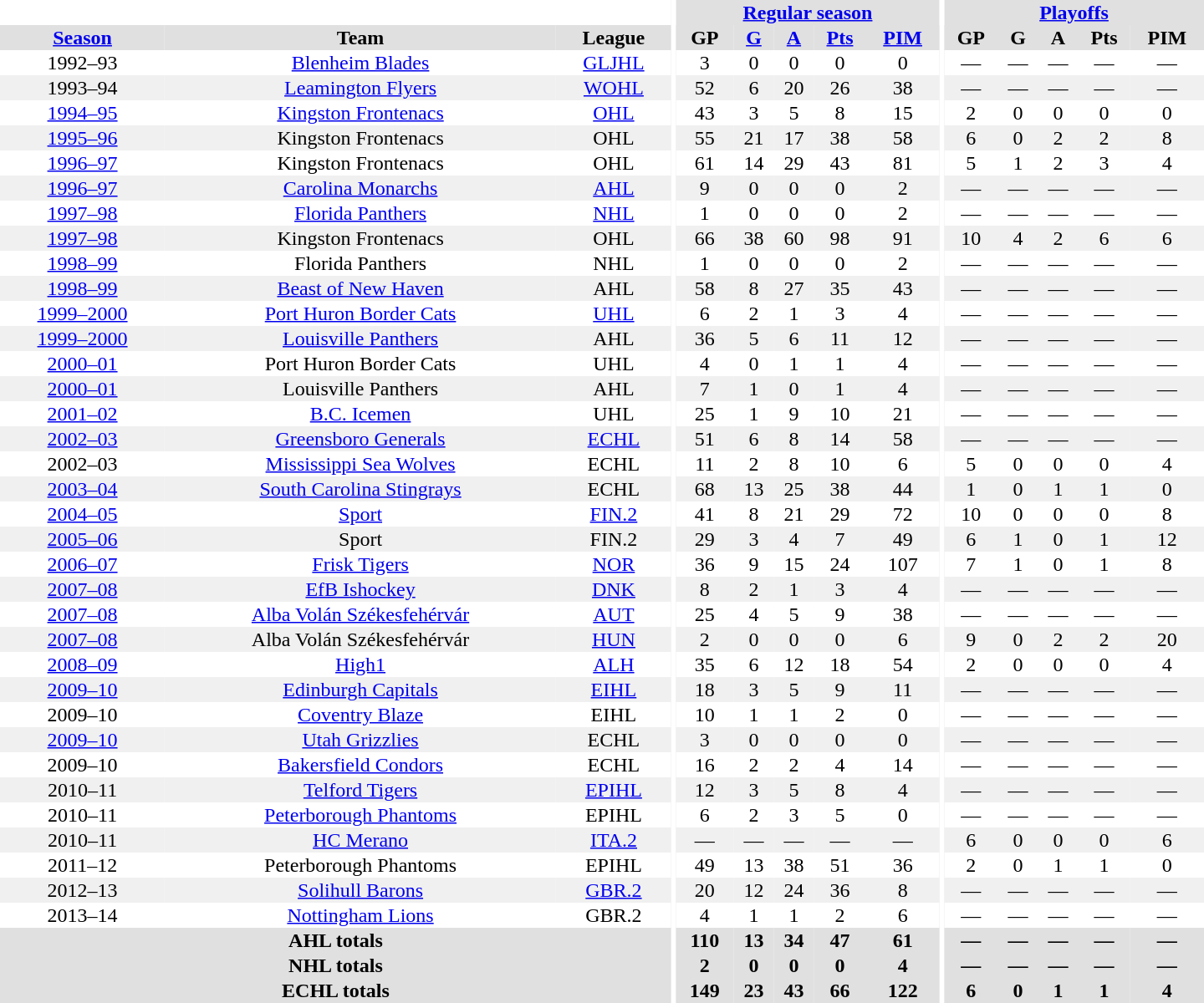<table border="0" cellpadding="1" cellspacing="0" style="text-align:center; width:60em">
<tr bgcolor="#e0e0e0">
<th colspan="3" bgcolor="#ffffff"></th>
<th rowspan="99" bgcolor="#ffffff"></th>
<th colspan="5"><a href='#'>Regular season</a></th>
<th rowspan="99" bgcolor="#ffffff"></th>
<th colspan="5"><a href='#'>Playoffs</a></th>
</tr>
<tr bgcolor="#e0e0e0">
<th><a href='#'>Season</a></th>
<th>Team</th>
<th>League</th>
<th>GP</th>
<th><a href='#'>G</a></th>
<th><a href='#'>A</a></th>
<th><a href='#'>Pts</a></th>
<th><a href='#'>PIM</a></th>
<th>GP</th>
<th>G</th>
<th>A</th>
<th>Pts</th>
<th>PIM</th>
</tr>
<tr>
<td>1992–93</td>
<td><a href='#'>Blenheim Blades</a></td>
<td><a href='#'>GLJHL</a></td>
<td>3</td>
<td>0</td>
<td>0</td>
<td>0</td>
<td>0</td>
<td>—</td>
<td>—</td>
<td>—</td>
<td>—</td>
<td>—</td>
</tr>
<tr bgcolor="#f0f0f0">
<td>1993–94</td>
<td><a href='#'>Leamington Flyers</a></td>
<td><a href='#'>WOHL</a></td>
<td>52</td>
<td>6</td>
<td>20</td>
<td>26</td>
<td>38</td>
<td>—</td>
<td>—</td>
<td>—</td>
<td>—</td>
<td>—</td>
</tr>
<tr>
<td><a href='#'>1994–95</a></td>
<td><a href='#'>Kingston Frontenacs</a></td>
<td><a href='#'>OHL</a></td>
<td>43</td>
<td>3</td>
<td>5</td>
<td>8</td>
<td>15</td>
<td>2</td>
<td>0</td>
<td>0</td>
<td>0</td>
<td>0</td>
</tr>
<tr bgcolor="#f0f0f0">
<td><a href='#'>1995–96</a></td>
<td>Kingston Frontenacs</td>
<td>OHL</td>
<td>55</td>
<td>21</td>
<td>17</td>
<td>38</td>
<td>58</td>
<td>6</td>
<td>0</td>
<td>2</td>
<td>2</td>
<td>8</td>
</tr>
<tr>
<td><a href='#'>1996–97</a></td>
<td>Kingston Frontenacs</td>
<td>OHL</td>
<td>61</td>
<td>14</td>
<td>29</td>
<td>43</td>
<td>81</td>
<td>5</td>
<td>1</td>
<td>2</td>
<td>3</td>
<td>4</td>
</tr>
<tr bgcolor="#f0f0f0">
<td><a href='#'>1996–97</a></td>
<td><a href='#'>Carolina Monarchs</a></td>
<td><a href='#'>AHL</a></td>
<td>9</td>
<td>0</td>
<td>0</td>
<td>0</td>
<td>2</td>
<td>—</td>
<td>—</td>
<td>—</td>
<td>—</td>
<td>—</td>
</tr>
<tr>
<td><a href='#'>1997–98</a></td>
<td><a href='#'>Florida Panthers</a></td>
<td><a href='#'>NHL</a></td>
<td>1</td>
<td>0</td>
<td>0</td>
<td>0</td>
<td>2</td>
<td>—</td>
<td>—</td>
<td>—</td>
<td>—</td>
<td>—</td>
</tr>
<tr bgcolor="#f0f0f0">
<td><a href='#'>1997–98</a></td>
<td>Kingston Frontenacs</td>
<td>OHL</td>
<td>66</td>
<td>38</td>
<td>60</td>
<td>98</td>
<td>91</td>
<td>10</td>
<td>4</td>
<td>2</td>
<td>6</td>
<td>6</td>
</tr>
<tr>
<td><a href='#'>1998–99</a></td>
<td>Florida Panthers</td>
<td>NHL</td>
<td>1</td>
<td>0</td>
<td>0</td>
<td>0</td>
<td>2</td>
<td>—</td>
<td>—</td>
<td>—</td>
<td>—</td>
<td>—</td>
</tr>
<tr bgcolor="#f0f0f0">
<td><a href='#'>1998–99</a></td>
<td><a href='#'>Beast of New Haven</a></td>
<td>AHL</td>
<td>58</td>
<td>8</td>
<td>27</td>
<td>35</td>
<td>43</td>
<td>—</td>
<td>—</td>
<td>—</td>
<td>—</td>
<td>—</td>
</tr>
<tr>
<td><a href='#'>1999–2000</a></td>
<td><a href='#'>Port Huron Border Cats</a></td>
<td><a href='#'>UHL</a></td>
<td>6</td>
<td>2</td>
<td>1</td>
<td>3</td>
<td>4</td>
<td>—</td>
<td>—</td>
<td>—</td>
<td>—</td>
<td>—</td>
</tr>
<tr bgcolor="#f0f0f0">
<td><a href='#'>1999–2000</a></td>
<td><a href='#'>Louisville Panthers</a></td>
<td>AHL</td>
<td>36</td>
<td>5</td>
<td>6</td>
<td>11</td>
<td>12</td>
<td>—</td>
<td>—</td>
<td>—</td>
<td>—</td>
<td>—</td>
</tr>
<tr>
<td><a href='#'>2000–01</a></td>
<td>Port Huron Border Cats</td>
<td>UHL</td>
<td>4</td>
<td>0</td>
<td>1</td>
<td>1</td>
<td>4</td>
<td>—</td>
<td>—</td>
<td>—</td>
<td>—</td>
<td>—</td>
</tr>
<tr bgcolor="#f0f0f0">
<td><a href='#'>2000–01</a></td>
<td>Louisville Panthers</td>
<td>AHL</td>
<td>7</td>
<td>1</td>
<td>0</td>
<td>1</td>
<td>4</td>
<td>—</td>
<td>—</td>
<td>—</td>
<td>—</td>
<td>—</td>
</tr>
<tr>
<td><a href='#'>2001–02</a></td>
<td><a href='#'>B.C. Icemen</a></td>
<td>UHL</td>
<td>25</td>
<td>1</td>
<td>9</td>
<td>10</td>
<td>21</td>
<td>—</td>
<td>—</td>
<td>—</td>
<td>—</td>
<td>—</td>
</tr>
<tr bgcolor="#f0f0f0">
<td><a href='#'>2002–03</a></td>
<td><a href='#'>Greensboro Generals</a></td>
<td><a href='#'>ECHL</a></td>
<td>51</td>
<td>6</td>
<td>8</td>
<td>14</td>
<td>58</td>
<td>—</td>
<td>—</td>
<td>—</td>
<td>—</td>
<td>—</td>
</tr>
<tr>
<td>2002–03</td>
<td><a href='#'>Mississippi Sea Wolves</a></td>
<td>ECHL</td>
<td>11</td>
<td>2</td>
<td>8</td>
<td>10</td>
<td>6</td>
<td>5</td>
<td>0</td>
<td>0</td>
<td>0</td>
<td>4</td>
</tr>
<tr bgcolor="#f0f0f0">
<td><a href='#'>2003–04</a></td>
<td><a href='#'>South Carolina Stingrays</a></td>
<td>ECHL</td>
<td>68</td>
<td>13</td>
<td>25</td>
<td>38</td>
<td>44</td>
<td>1</td>
<td>0</td>
<td>1</td>
<td>1</td>
<td>0</td>
</tr>
<tr>
<td><a href='#'>2004–05</a></td>
<td><a href='#'>Sport</a></td>
<td><a href='#'>FIN.2</a></td>
<td>41</td>
<td>8</td>
<td>21</td>
<td>29</td>
<td>72</td>
<td>10</td>
<td>0</td>
<td>0</td>
<td>0</td>
<td>8</td>
</tr>
<tr bgcolor="#f0f0f0">
<td><a href='#'>2005–06</a></td>
<td>Sport</td>
<td>FIN.2</td>
<td>29</td>
<td>3</td>
<td>4</td>
<td>7</td>
<td>49</td>
<td>6</td>
<td>1</td>
<td>0</td>
<td>1</td>
<td>12</td>
</tr>
<tr>
<td><a href='#'>2006–07</a></td>
<td><a href='#'>Frisk Tigers</a></td>
<td><a href='#'>NOR</a></td>
<td>36</td>
<td>9</td>
<td>15</td>
<td>24</td>
<td>107</td>
<td>7</td>
<td>1</td>
<td>0</td>
<td>1</td>
<td>8</td>
</tr>
<tr bgcolor="#f0f0f0">
<td><a href='#'>2007–08</a></td>
<td><a href='#'>EfB Ishockey</a></td>
<td><a href='#'>DNK</a></td>
<td>8</td>
<td>2</td>
<td>1</td>
<td>3</td>
<td>4</td>
<td>—</td>
<td>—</td>
<td>—</td>
<td>—</td>
<td>—</td>
</tr>
<tr>
<td><a href='#'>2007–08</a></td>
<td><a href='#'>Alba Volán Székesfehérvár</a></td>
<td><a href='#'>AUT</a></td>
<td>25</td>
<td>4</td>
<td>5</td>
<td>9</td>
<td>38</td>
<td>—</td>
<td>—</td>
<td>—</td>
<td>—</td>
<td>—</td>
</tr>
<tr bgcolor="#f0f0f0">
<td><a href='#'>2007–08</a></td>
<td>Alba Volán Székesfehérvár</td>
<td><a href='#'>HUN</a></td>
<td>2</td>
<td>0</td>
<td>0</td>
<td>0</td>
<td>6</td>
<td>9</td>
<td>0</td>
<td>2</td>
<td>2</td>
<td>20</td>
</tr>
<tr>
<td><a href='#'>2008–09</a></td>
<td><a href='#'>High1</a></td>
<td><a href='#'>ALH</a></td>
<td>35</td>
<td>6</td>
<td>12</td>
<td>18</td>
<td>54</td>
<td>2</td>
<td>0</td>
<td>0</td>
<td>0</td>
<td>4</td>
</tr>
<tr bgcolor="#f0f0f0">
<td><a href='#'>2009–10</a></td>
<td><a href='#'>Edinburgh Capitals</a></td>
<td><a href='#'>EIHL</a></td>
<td>18</td>
<td>3</td>
<td>5</td>
<td>9</td>
<td>11</td>
<td>—</td>
<td>—</td>
<td>—</td>
<td>—</td>
<td>—</td>
</tr>
<tr>
<td>2009–10</td>
<td><a href='#'>Coventry Blaze</a></td>
<td>EIHL</td>
<td>10</td>
<td>1</td>
<td>1</td>
<td>2</td>
<td>0</td>
<td>—</td>
<td>—</td>
<td>—</td>
<td>—</td>
<td>—</td>
</tr>
<tr bgcolor="#f0f0f0">
<td><a href='#'>2009–10</a></td>
<td><a href='#'>Utah Grizzlies</a></td>
<td>ECHL</td>
<td>3</td>
<td>0</td>
<td>0</td>
<td>0</td>
<td>0</td>
<td>—</td>
<td>—</td>
<td>—</td>
<td>—</td>
<td>—</td>
</tr>
<tr>
<td>2009–10</td>
<td><a href='#'>Bakersfield Condors</a></td>
<td>ECHL</td>
<td>16</td>
<td>2</td>
<td>2</td>
<td>4</td>
<td>14</td>
<td>—</td>
<td>—</td>
<td>—</td>
<td>—</td>
<td>—</td>
</tr>
<tr bgcolor="#f0f0f0">
<td>2010–11</td>
<td><a href='#'>Telford Tigers</a></td>
<td><a href='#'>EPIHL</a></td>
<td>12</td>
<td>3</td>
<td>5</td>
<td>8</td>
<td>4</td>
<td>—</td>
<td>—</td>
<td>—</td>
<td>—</td>
<td>—</td>
</tr>
<tr>
<td>2010–11</td>
<td><a href='#'>Peterborough Phantoms</a></td>
<td>EPIHL</td>
<td>6</td>
<td>2</td>
<td>3</td>
<td>5</td>
<td>0</td>
<td>—</td>
<td>—</td>
<td>—</td>
<td>—</td>
<td>—</td>
</tr>
<tr bgcolor="#f0f0f0">
<td>2010–11</td>
<td><a href='#'>HC Merano</a></td>
<td><a href='#'>ITA.2</a></td>
<td>—</td>
<td>—</td>
<td>—</td>
<td>—</td>
<td>—</td>
<td>6</td>
<td>0</td>
<td>0</td>
<td>0</td>
<td>6</td>
</tr>
<tr>
<td>2011–12</td>
<td>Peterborough Phantoms</td>
<td>EPIHL</td>
<td>49</td>
<td>13</td>
<td>38</td>
<td>51</td>
<td>36</td>
<td>2</td>
<td>0</td>
<td>1</td>
<td>1</td>
<td>0</td>
</tr>
<tr bgcolor="#f0f0f0">
<td>2012–13</td>
<td><a href='#'>Solihull Barons</a></td>
<td><a href='#'>GBR.2</a></td>
<td>20</td>
<td>12</td>
<td>24</td>
<td>36</td>
<td>8</td>
<td>—</td>
<td>—</td>
<td>—</td>
<td>—</td>
<td>—</td>
</tr>
<tr>
<td>2013–14</td>
<td><a href='#'>Nottingham Lions</a></td>
<td>GBR.2</td>
<td>4</td>
<td>1</td>
<td>1</td>
<td>2</td>
<td>6</td>
<td>—</td>
<td>—</td>
<td>—</td>
<td>—</td>
<td>—</td>
</tr>
<tr style="background: #e0e0e0;">
<th colspan="3">AHL totals</th>
<th>110</th>
<th>13</th>
<th>34</th>
<th>47</th>
<th>61</th>
<th>—</th>
<th>—</th>
<th>—</th>
<th>—</th>
<th>—</th>
</tr>
<tr style="background: #e0e0e0;">
<th colspan="3">NHL totals</th>
<th>2</th>
<th>0</th>
<th>0</th>
<th>0</th>
<th>4</th>
<th>—</th>
<th>—</th>
<th>—</th>
<th>—</th>
<th>—</th>
</tr>
<tr style="background: #e0e0e0;">
<th colspan="3">ECHL totals</th>
<th>149</th>
<th>23</th>
<th>43</th>
<th>66</th>
<th>122</th>
<th>6</th>
<th>0</th>
<th>1</th>
<th>1</th>
<th>4</th>
</tr>
</table>
